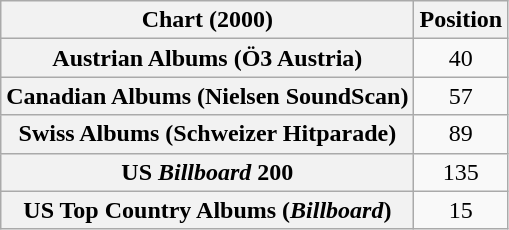<table class="wikitable sortable plainrowheaders" style="text-align:center">
<tr>
<th scope="col">Chart (2000)</th>
<th scope="col">Position</th>
</tr>
<tr>
<th scope="row">Austrian Albums (Ö3 Austria)</th>
<td>40</td>
</tr>
<tr>
<th scope="row">Canadian Albums (Nielsen SoundScan)</th>
<td>57</td>
</tr>
<tr>
<th scope="row">Swiss Albums (Schweizer Hitparade)</th>
<td>89</td>
</tr>
<tr>
<th scope="row">US <em>Billboard</em> 200</th>
<td>135</td>
</tr>
<tr>
<th scope="row">US Top Country Albums (<em>Billboard</em>)</th>
<td>15</td>
</tr>
</table>
